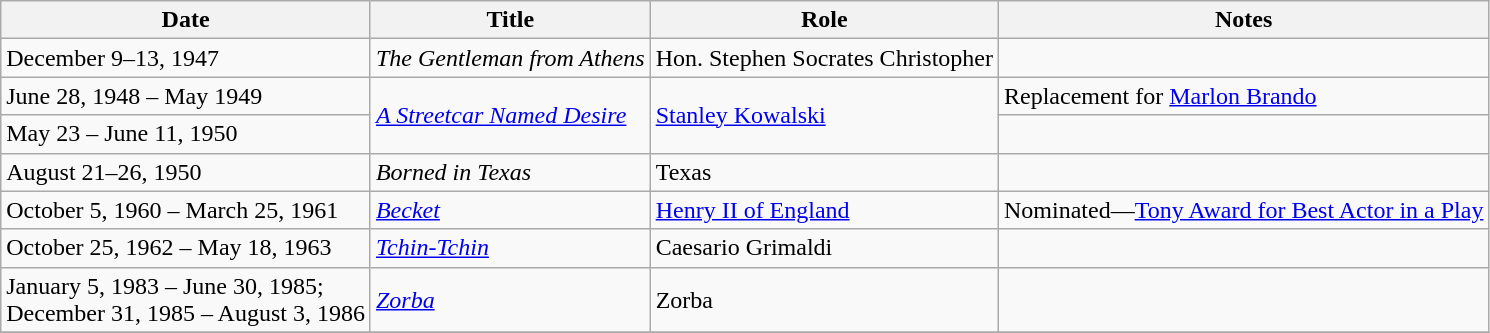<table class = "wikitable sortable">
<tr>
<th>Date</th>
<th>Title</th>
<th>Role</th>
<th class = "unsortable">Notes</th>
</tr>
<tr>
<td>December 9–13, 1947</td>
<td><em>The Gentleman from Athens</em></td>
<td>Hon. Stephen Socrates Christopher</td>
<td></td>
</tr>
<tr>
<td>June 28, 1948 – May 1949</td>
<td rowspan="2"><em><a href='#'>A Streetcar Named Desire</a></em></td>
<td rowspan="2"><a href='#'>Stanley Kowalski</a></td>
<td>Replacement for <a href='#'>Marlon Brando</a></td>
</tr>
<tr>
<td>May 23 – June 11, 1950</td>
<td></td>
</tr>
<tr>
<td>August 21–26, 1950</td>
<td><em>Borned in Texas</em></td>
<td>Texas</td>
<td></td>
</tr>
<tr>
<td>October 5, 1960 – March 25, 1961</td>
<td><em><a href='#'>Becket</a></em></td>
<td><a href='#'>Henry II of England</a></td>
<td>Nominated—<a href='#'>Tony Award for Best Actor in a Play</a></td>
</tr>
<tr>
<td>October 25, 1962 – May 18, 1963</td>
<td><em><a href='#'>Tchin-Tchin</a></em></td>
<td>Caesario Grimaldi</td>
<td></td>
</tr>
<tr>
<td>January 5, 1983 – June 30, 1985; <br> December 31, 1985 – August 3, 1986</td>
<td><em><a href='#'>Zorba</a></em></td>
<td>Zorba</td>
<td></td>
</tr>
<tr>
</tr>
</table>
